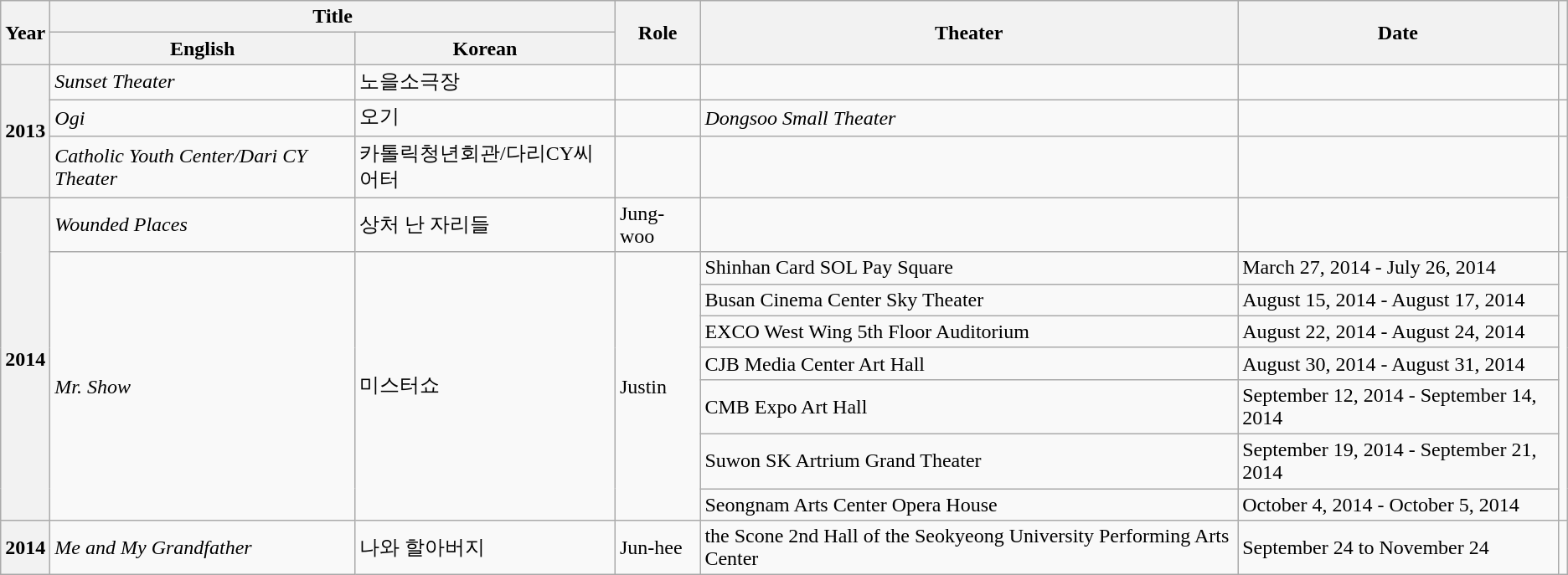<table class="wikitable sortable plainrowheaders">
<tr>
<th rowspan="2" scope="col">Year</th>
<th colspan="2" scope="col">Title</th>
<th rowspan="2" scope="col">Role</th>
<th rowspan="2" scope="col">Theater</th>
<th rowspan="2" scope="col" class="sortable">Date</th>
<th rowspan="2" scope="col" class="unsortable"></th>
</tr>
<tr>
<th>English</th>
<th>Korean</th>
</tr>
<tr>
<th rowspan="3" scope="row">2013</th>
<td><em>Sunset Theater</em></td>
<td>노을소극장</td>
<td></td>
<td></td>
<td></td>
<td style="text-align:center"></td>
</tr>
<tr>
<td><em>Ogi</em></td>
<td>오기</td>
<td></td>
<td><em>Dongsoo Small Theater</em></td>
<td></td>
<td style="text-align:center"></td>
</tr>
<tr>
<td><em>Catholic Youth Center/Dari CY Theater</em></td>
<td>카톨릭청년회관/다리CY씨어터</td>
<td></td>
<td></td>
<td></td>
<td rowspan="2" style="text-align:center"></td>
</tr>
<tr>
<th rowspan="8" scope="row">2014</th>
<td><em>Wounded Places</em></td>
<td>상처 난 자리들</td>
<td>Jung-woo</td>
<td></td>
<td></td>
</tr>
<tr>
<td rowspan="7"><em>Mr. Show</em></td>
<td rowspan="7">미스터쇼</td>
<td rowspan="7">Justin</td>
<td>Shinhan Card SOL Pay Square</td>
<td>March 27, 2014 - July 26, 2014</td>
<td style="text-align:center" rowspan="7"></td>
</tr>
<tr>
<td>Busan Cinema Center Sky Theater</td>
<td>August 15, 2014 - August 17, 2014</td>
</tr>
<tr>
<td>EXCO West Wing 5th Floor Auditorium</td>
<td>August 22, 2014 - August 24, 2014</td>
</tr>
<tr>
<td>CJB Media Center Art Hall</td>
<td>August 30, 2014 - August 31, 2014</td>
</tr>
<tr>
<td>CMB Expo Art Hall</td>
<td>September 12, 2014 - September 14, 2014</td>
</tr>
<tr>
<td>Suwon SK Artrium Grand Theater</td>
<td>September 19, 2014 - September 21, 2014</td>
</tr>
<tr>
<td>Seongnam Arts Center Opera House</td>
<td>October 4, 2014 - October 5, 2014</td>
</tr>
<tr>
<th rowspan="1" scope="row">2014</th>
<td><em>Me and My Grandfather</em></td>
<td>나와 할아버지</td>
<td>Jun-hee</td>
<td>the Scone 2nd Hall of the Seokyeong University Performing Arts Center</td>
<td>September 24 to November 24</td>
<td style="text-align:center"></td>
</tr>
</table>
